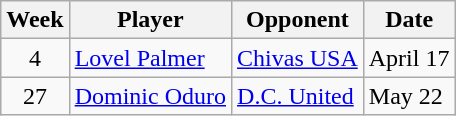<table class="wikitable">
<tr>
<th>Week</th>
<th>Player</th>
<th>Opponent</th>
<th>Date</th>
</tr>
<tr>
<td align=center>4</td>
<td> <a href='#'>Lovel Palmer</a></td>
<td><a href='#'>Chivas USA</a></td>
<td>April 17</td>
</tr>
<tr>
<td align=center>27</td>
<td> <a href='#'>Dominic Oduro</a></td>
<td><a href='#'>D.C. United</a></td>
<td>May 22</td>
</tr>
</table>
